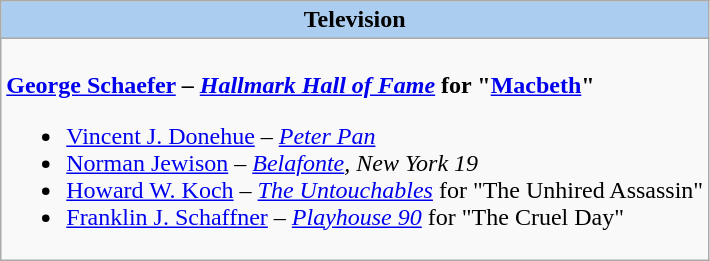<table class=wikitable style="width="100%">
<tr>
<th colspan="2" style="background:#abcdef;">Television</th>
</tr>
<tr>
<td colspan="2" style="vertical-align:top;"><br><strong><a href='#'>George Schaefer</a> – <em><a href='#'>Hallmark Hall of Fame</a></em> for "<a href='#'>Macbeth</a>"</strong><ul><li><a href='#'>Vincent J. Donehue</a> – <em><a href='#'>Peter Pan</a></em></li><li><a href='#'>Norman Jewison</a> – <em><a href='#'>Belafonte</a>, New York 19</em></li><li><a href='#'>Howard W. Koch</a> – <em><a href='#'>The Untouchables</a></em> for "The Unhired Assassin"</li><li><a href='#'>Franklin J. Schaffner</a> – <em><a href='#'>Playhouse 90</a></em> for "The Cruel Day"</li></ul></td>
</tr>
</table>
